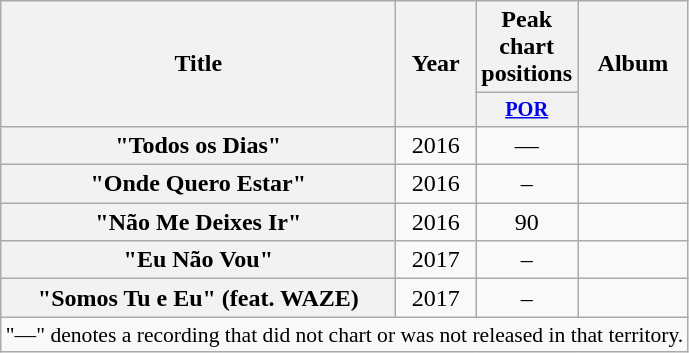<table class="wikitable plainrowheaders" style="text-align:center;" border="1">
<tr>
<th rowspan="2" scope="col" style="width:16em;">Title</th>
<th rowspan="2" scope="col">Year</th>
<th scope="col">Peak chart positions</th>
<th rowspan="2" scope="col">Album</th>
</tr>
<tr>
<th scope="col" style="width:3em;font-size:85%;"><a href='#'>POR</a><br></th>
</tr>
<tr>
<th scope="row">"Todos os Dias"</th>
<td>2016</td>
<td>—</td>
<td></td>
</tr>
<tr>
<th scope="row">"Onde Quero Estar"</th>
<td>2016</td>
<td>–</td>
<td></td>
</tr>
<tr>
<th scope="row">"Não Me Deixes Ir"</th>
<td>2016</td>
<td –>90</td>
<td></td>
</tr>
<tr>
<th scope="row">"Eu Não Vou"</th>
<td>2017</td>
<td>–</td>
<td></td>
</tr>
<tr>
<th scope="row">"Somos Tu e Eu" (feat. WAZE)</th>
<td>2017</td>
<td>–</td>
<td></td>
</tr>
<tr>
<td colspan="4" style="font-size:90%">"—" denotes a recording that did not chart or was not released in that territory.</td>
</tr>
</table>
